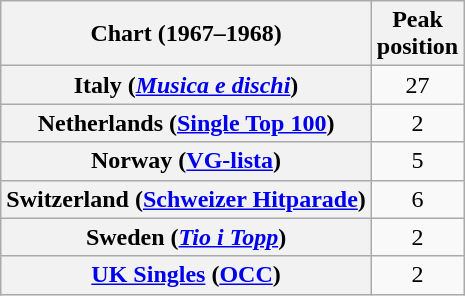<table class="wikitable plainrowheaders" style="text-align:center">
<tr>
<th scope="col">Chart (1967–1968)</th>
<th scope="col">Peak<br>position</th>
</tr>
<tr>
<th scope="row">Italy (<em><a href='#'>Musica e dischi</a></em>)</th>
<td>27</td>
</tr>
<tr>
<th scope="row">Netherlands (<a href='#'>Single Top 100</a>)</th>
<td>2</td>
</tr>
<tr>
<th scope="row">Norway (<a href='#'>VG-lista</a>)</th>
<td>5</td>
</tr>
<tr>
<th scope="row">Switzerland (<a href='#'>Schweizer Hitparade</a>)</th>
<td>6</td>
</tr>
<tr>
<th scope="row">Sweden (<em><a href='#'>Tio i Topp</a></em>)</th>
<td>2</td>
</tr>
<tr>
<th scope="row"><a href='#'>UK Singles</a> (<a href='#'>OCC</a>)</th>
<td>2</td>
</tr>
</table>
